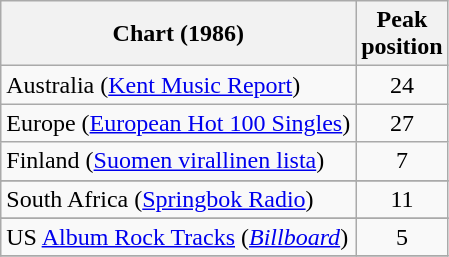<table class="wikitable sortable">
<tr>
<th>Chart (1986)</th>
<th>Peak<br>position</th>
</tr>
<tr>
<td>Australia (<a href='#'>Kent Music Report</a>)</td>
<td align="center">24</td>
</tr>
<tr>
<td>Europe (<a href='#'>European Hot 100 Singles</a>)</td>
<td align="center">27</td>
</tr>
<tr>
<td>Finland (<a href='#'>Suomen virallinen lista</a>)</td>
<td align="center">7</td>
</tr>
<tr>
</tr>
<tr>
</tr>
<tr>
</tr>
<tr>
</tr>
<tr>
<td>South Africa (<a href='#'>Springbok Radio</a>)</td>
<td align="center">11</td>
</tr>
<tr>
</tr>
<tr>
</tr>
<tr>
<td>US <a href='#'>Album Rock Tracks</a> (<em><a href='#'>Billboard</a></em>)</td>
<td align="center">5</td>
</tr>
<tr>
</tr>
</table>
